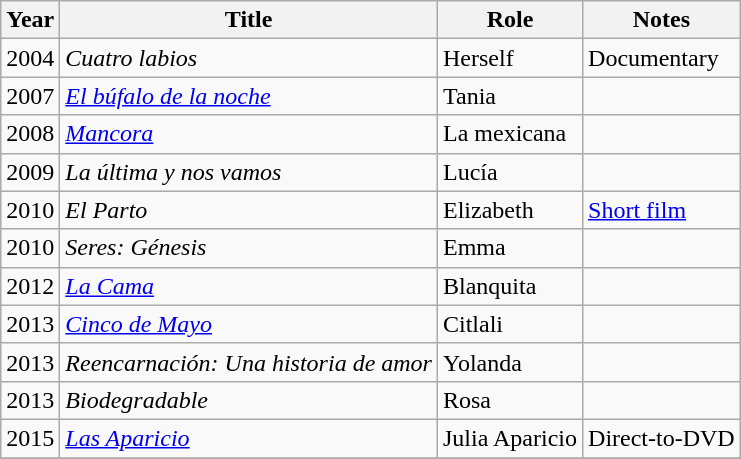<table class="wikitable sortable">
<tr>
<th>Year</th>
<th>Title</th>
<th>Role</th>
<th class="unsortable">Notes</th>
</tr>
<tr>
<td>2004</td>
<td><em>Cuatro labios</em></td>
<td>Herself</td>
<td>Documentary</td>
</tr>
<tr>
<td>2007</td>
<td><em><a href='#'>El búfalo de la noche</a></em></td>
<td>Tania</td>
<td></td>
</tr>
<tr>
<td>2008</td>
<td><em><a href='#'>Mancora</a></em></td>
<td>La mexicana</td>
<td></td>
</tr>
<tr>
<td>2009</td>
<td><em>La última y nos vamos</em></td>
<td>Lucía</td>
<td></td>
</tr>
<tr>
<td>2010</td>
<td><em>El Parto</em></td>
<td>Elizabeth</td>
<td><a href='#'>Short film</a></td>
</tr>
<tr>
<td>2010</td>
<td><em>Seres: Génesis</em></td>
<td>Emma</td>
<td></td>
</tr>
<tr>
<td>2012</td>
<td><em><a href='#'>La Cama</a></em></td>
<td>Blanquita</td>
<td></td>
</tr>
<tr>
<td>2013</td>
<td><em><a href='#'>Cinco de Mayo</a></em></td>
<td>Citlali</td>
<td></td>
</tr>
<tr>
<td>2013</td>
<td><em>Reencarnación: Una historia de amor</em></td>
<td>Yolanda</td>
<td></td>
</tr>
<tr>
<td>2013</td>
<td><em>Biodegradable</em></td>
<td>Rosa</td>
<td></td>
</tr>
<tr>
<td>2015</td>
<td><em><a href='#'>Las Aparicio</a></em></td>
<td>Julia Aparicio</td>
<td>Direct-to-DVD</td>
</tr>
<tr>
</tr>
</table>
